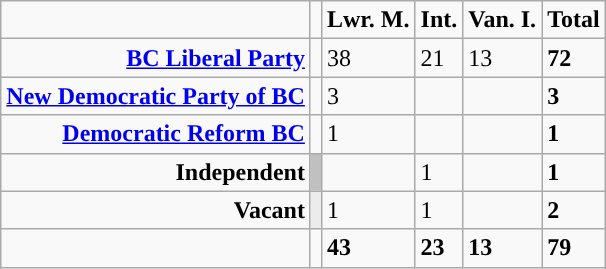<table class="wikitable" style="margin: 1em auto; margin-top:2em">
<tr ---->
<td></td>
<td></td>
<td><strong>Lwr. M.</strong></td>
<td><strong>Int.</strong></td>
<td><strong>Van. I.</strong></td>
<td><strong>Total</strong></td>
</tr>
<tr ---->
<td align="right"><strong><a href='#'>BC Liberal Party</a></strong></td>
<td></td>
<td>38</td>
<td>21</td>
<td>13</td>
<td><strong>72</strong></td>
</tr>
<tr ---->
<td align="right"><strong><a href='#'>New Democratic Party of BC</a></strong></td>
<td></td>
<td>3</td>
<td></td>
<td></td>
<td><strong>3</strong></td>
</tr>
<tr ---->
<td align="right"><strong><a href='#'>Democratic Reform BC</a></strong></td>
<td></td>
<td>1</td>
<td></td>
<td></td>
<td><strong>1</strong></td>
</tr>
<tr ---->
<td align="right"><strong>Independent</strong></td>
<td bgcolor ="#C0C0C0"></td>
<td></td>
<td>1</td>
<td></td>
<td><strong>1</strong></td>
</tr>
<tr ---->
<td align="right"><strong>Vacant</strong></td>
<td bgcolor="#ECECEC"></td>
<td>1</td>
<td>1</td>
<td></td>
<td><strong>2</strong></td>
</tr>
<tr ---->
<td></td>
<td></td>
<td><strong>43</strong></td>
<td><strong>23</strong></td>
<td><strong>13</strong></td>
<td><strong>79</strong></td>
</tr>
</table>
